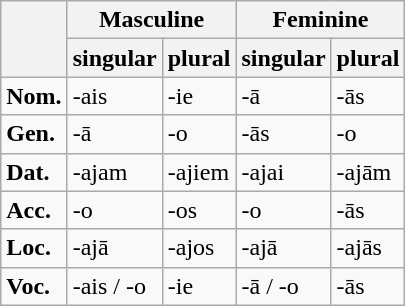<table class="wikitable">
<tr>
<th rowspan="2"></th>
<th colspan="2" align="center">Masculine</th>
<th colspan="2" align="center">Feminine</th>
</tr>
<tr>
<th>singular</th>
<th>plural</th>
<th>singular</th>
<th>plural</th>
</tr>
<tr>
<td><strong>Nom.</strong></td>
<td>-ais</td>
<td>-ie</td>
<td>-ā</td>
<td>-ās</td>
</tr>
<tr>
<td><strong>Gen.</strong></td>
<td>-ā</td>
<td>-o</td>
<td>-ās</td>
<td>-o</td>
</tr>
<tr>
<td><strong>Dat.</strong></td>
<td>-ajam</td>
<td>-ajiem</td>
<td>-ajai</td>
<td>-ajām</td>
</tr>
<tr>
<td><strong>Acc.</strong></td>
<td>-o</td>
<td>-os</td>
<td>-o</td>
<td>-ās</td>
</tr>
<tr>
<td><strong>Loc.</strong></td>
<td>-ajā</td>
<td>-ajos</td>
<td>-ajā</td>
<td>-ajās</td>
</tr>
<tr>
<td><strong>Voc.</strong></td>
<td>-ais / -o</td>
<td>-ie</td>
<td>-ā / -o</td>
<td>-ās</td>
</tr>
</table>
